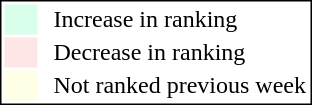<table style="border:1px solid black;" align=right>
<tr>
<td style="background:#D8FFEB; width:20px;"></td>
<td> </td>
<td>Increase in ranking</td>
</tr>
<tr>
<td style="background:#FFE6E6; width:20px;"></td>
<td> </td>
<td>Decrease in ranking</td>
</tr>
<tr>
<td style="background:#FFFFE6; width:20px;"></td>
<td> </td>
<td>Not ranked previous week</td>
</tr>
</table>
